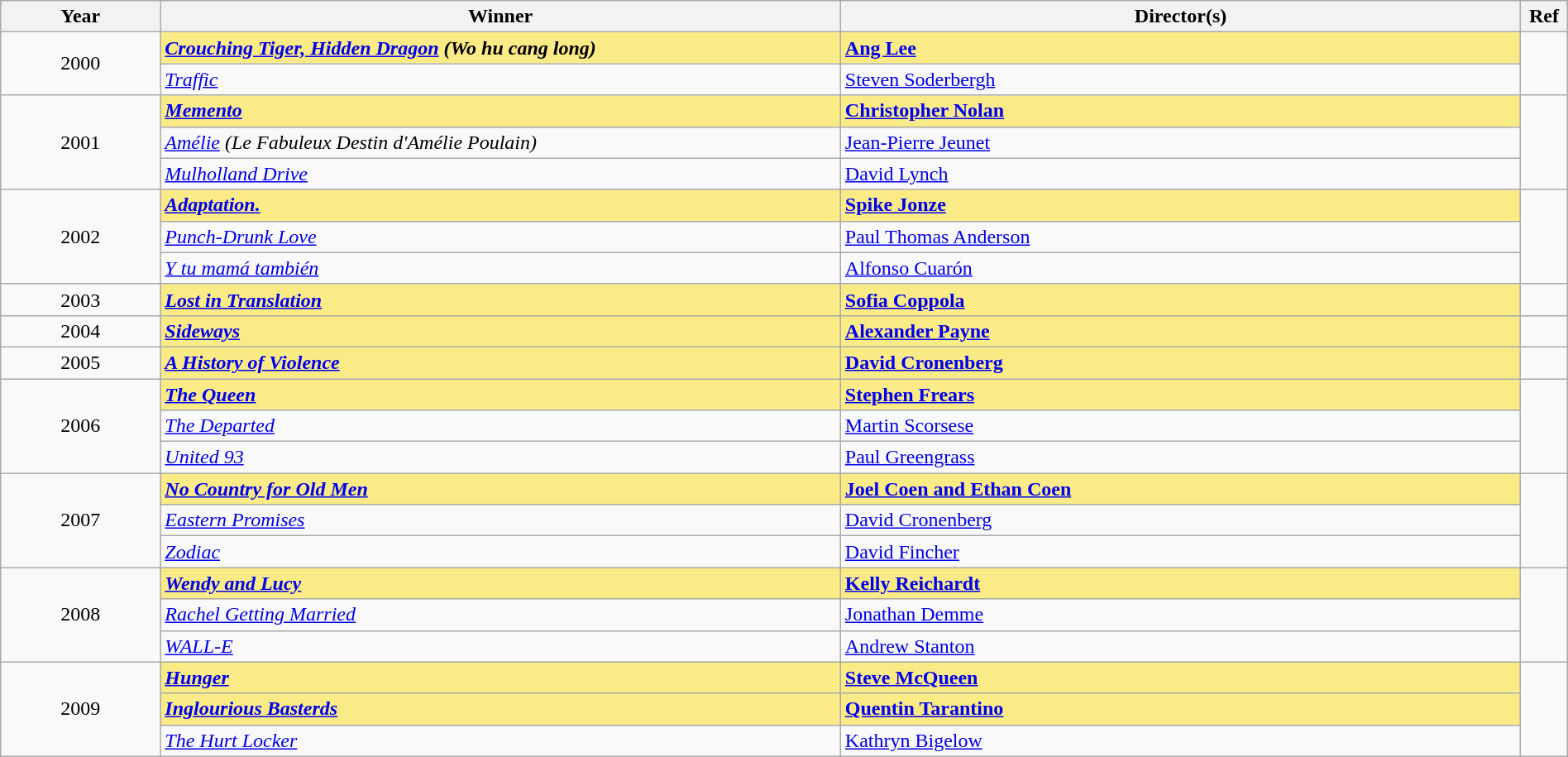<table class="wikitable" width="100%" cellpadding="5">
<tr>
<th width="100"><strong>Year</strong></th>
<th width="450"><strong>Winner</strong></th>
<th width="450"><strong>Director(s)</strong></th>
<th width="15"><strong>Ref</strong></th>
</tr>
<tr>
<td style="text-align:center;" rowspan=2>2000</td>
<td style="background:#FAEB86;"><strong><em><a href='#'>Crouching Tiger, Hidden Dragon</a> (Wo hu cang long)</em></strong></td>
<td style="background:#FAEB86;"><strong><a href='#'>Ang Lee</a></strong></td>
<td rowspan=2></td>
</tr>
<tr>
<td><em><a href='#'>Traffic</a></em></td>
<td><a href='#'>Steven Soderbergh</a></td>
</tr>
<tr>
<td style="text-align:center;" rowspan=3>2001</td>
<td style="background:#FAEB86;"><strong><em><a href='#'>Memento</a></em></strong></td>
<td style="background:#FAEB86;"><strong><a href='#'>Christopher Nolan</a></strong></td>
<td rowspan=3></td>
</tr>
<tr>
<td><em><a href='#'>Amélie</a> (Le Fabuleux Destin d'Amélie Poulain)</em></td>
<td><a href='#'>Jean-Pierre Jeunet</a></td>
</tr>
<tr>
<td><em><a href='#'>Mulholland Drive</a></em></td>
<td><a href='#'>David Lynch</a></td>
</tr>
<tr>
<td style="text-align:center;" rowspan=3>2002</td>
<td style="background:#FAEB86;"><strong><em><a href='#'>Adaptation.</a></em></strong></td>
<td style="background:#FAEB86;"><strong><a href='#'>Spike Jonze</a></strong></td>
<td rowspan=3></td>
</tr>
<tr>
<td><em><a href='#'>Punch-Drunk Love</a></em></td>
<td><a href='#'>Paul Thomas Anderson</a></td>
</tr>
<tr>
<td><em><a href='#'>Y tu mamá también</a></em></td>
<td><a href='#'>Alfonso Cuarón</a></td>
</tr>
<tr>
<td style="text-align:center;">2003</td>
<td style="background:#FAEB86;"><strong><em><a href='#'>Lost in Translation</a></em></strong></td>
<td style="background:#FAEB86;"><strong><a href='#'>Sofia Coppola</a></strong></td>
<td></td>
</tr>
<tr>
<td style="text-align:center;">2004</td>
<td style="background:#FAEB86;"><strong><em><a href='#'>Sideways</a></em></strong></td>
<td style="background:#FAEB86;"><strong><a href='#'>Alexander Payne</a></strong></td>
<td></td>
</tr>
<tr>
<td style="text-align:center;">2005</td>
<td style="background:#FAEB86;"><strong><em><a href='#'>A History of Violence</a></em></strong></td>
<td style="background:#FAEB86;"><strong><a href='#'>David Cronenberg</a></strong></td>
<td></td>
</tr>
<tr>
<td rowspan="3" style="text-align:center;">2006</td>
<td style="background:#FAEB86;"><strong><em><a href='#'>The Queen</a></em></strong></td>
<td style="background:#FAEB86;"><strong><a href='#'>Stephen Frears</a></strong></td>
<td rowspan=3></td>
</tr>
<tr>
<td><em><a href='#'>The Departed</a></em></td>
<td><a href='#'>Martin Scorsese</a></td>
</tr>
<tr>
<td><em><a href='#'>United 93</a></em></td>
<td><a href='#'>Paul Greengrass</a></td>
</tr>
<tr>
<td rowspan="3" style="text-align:center;">2007</td>
<td style="background:#FAEB86;"><strong><em><a href='#'>No Country for Old Men</a></em></strong></td>
<td style="background:#FAEB86;"><strong><a href='#'>Joel Coen and Ethan Coen</a></strong></td>
<td rowspan=3></td>
</tr>
<tr>
<td><em><a href='#'>Eastern Promises</a></em></td>
<td><a href='#'>David Cronenberg</a></td>
</tr>
<tr>
<td><em><a href='#'>Zodiac</a></em></td>
<td><a href='#'>David Fincher</a></td>
</tr>
<tr>
<td rowspan="3" style="text-align:center;">2008</td>
<td style="background:#FAEB86;"><strong><em><a href='#'>Wendy and Lucy</a></em></strong></td>
<td style="background:#FAEB86;"><strong><a href='#'>Kelly Reichardt</a></strong></td>
<td rowspan=3></td>
</tr>
<tr>
<td><em><a href='#'>Rachel Getting Married</a></em></td>
<td><a href='#'>Jonathan Demme</a></td>
</tr>
<tr>
<td><em><a href='#'>WALL-E</a></em></td>
<td><a href='#'>Andrew Stanton</a></td>
</tr>
<tr>
<td rowspan="3" style="text-align:center;">2009</td>
<td style="background:#FAEB86;"><strong><em><a href='#'>Hunger</a></em></strong></td>
<td style="background:#FAEB86;"><strong><a href='#'>Steve McQueen</a></strong></td>
<td rowspan=3></td>
</tr>
<tr>
<td style="background:#FAEB86;"><strong><em><a href='#'>Inglourious Basterds</a></em></strong></td>
<td style="background:#FAEB86;"><strong><a href='#'>Quentin Tarantino</a></strong></td>
</tr>
<tr>
<td><em><a href='#'>The Hurt Locker</a></em></td>
<td><a href='#'>Kathryn Bigelow</a></td>
</tr>
</table>
